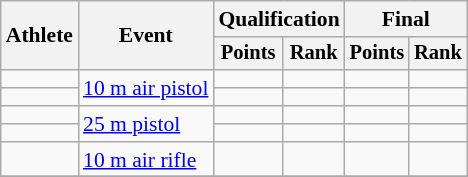<table class=wikitable style=font-size:90%;text-align:center>
<tr>
<th rowspan=2>Athlete</th>
<th rowspan=2>Event</th>
<th colspan=2>Qualification</th>
<th colspan=2>Final</th>
</tr>
<tr style=font-size:95%>
<th>Points</th>
<th>Rank</th>
<th>Points</th>
<th>Rank</th>
</tr>
<tr>
<td align=left></td>
<td align=left rowspan=2><a href='#'>10 m air pistol</a></td>
<td></td>
<td></td>
<td></td>
<td></td>
</tr>
<tr>
<td align=left></td>
<td></td>
<td></td>
<td></td>
<td></td>
</tr>
<tr>
<td align=left></td>
<td align=left rowspan=2><a href='#'>25 m pistol</a></td>
<td></td>
<td></td>
<td></td>
<td></td>
</tr>
<tr>
<td align=left></td>
<td></td>
<td></td>
<td></td>
<td></td>
</tr>
<tr>
<td align=left></td>
<td align=left><a href='#'>10 m air rifle</a></td>
<td></td>
<td></td>
<td></td>
<td></td>
</tr>
<tr>
</tr>
</table>
